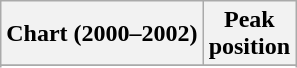<table class="wikitable sortable plainrowheaders" style="text-align:center">
<tr>
<th>Chart (2000–2002)</th>
<th>Peak<br>position</th>
</tr>
<tr>
</tr>
<tr>
</tr>
</table>
